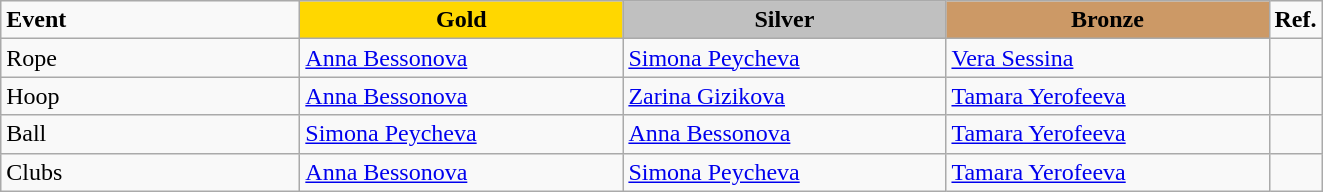<table class="wikitable">
<tr>
<td style="width:12em;"><strong>Event</strong></td>
<td style="text-align:center; background:gold; width:13em;"><strong>Gold</strong></td>
<td style="text-align:center; background:silver; width:13em;"><strong>Silver</strong></td>
<td style="text-align:center; background:#c96; width:13em;"><strong>Bronze</strong></td>
<td style="width:1em;"><strong>Ref.</strong></td>
</tr>
<tr>
<td>Rope</td>
<td> <a href='#'>Anna Bessonova</a></td>
<td> <a href='#'>Simona Peycheva</a></td>
<td> <a href='#'>Vera Sessina</a></td>
<td></td>
</tr>
<tr>
<td>Hoop</td>
<td> <a href='#'>Anna Bessonova</a></td>
<td> <a href='#'>Zarina Gizikova</a></td>
<td> <a href='#'>Tamara Yerofeeva</a></td>
<td></td>
</tr>
<tr>
<td>Ball</td>
<td> <a href='#'>Simona Peycheva</a></td>
<td> <a href='#'>Anna Bessonova</a></td>
<td> <a href='#'>Tamara Yerofeeva</a></td>
<td></td>
</tr>
<tr>
<td>Clubs</td>
<td> <a href='#'>Anna Bessonova</a></td>
<td> <a href='#'>Simona Peycheva</a></td>
<td> <a href='#'>Tamara Yerofeeva</a></td>
<td></td>
</tr>
</table>
